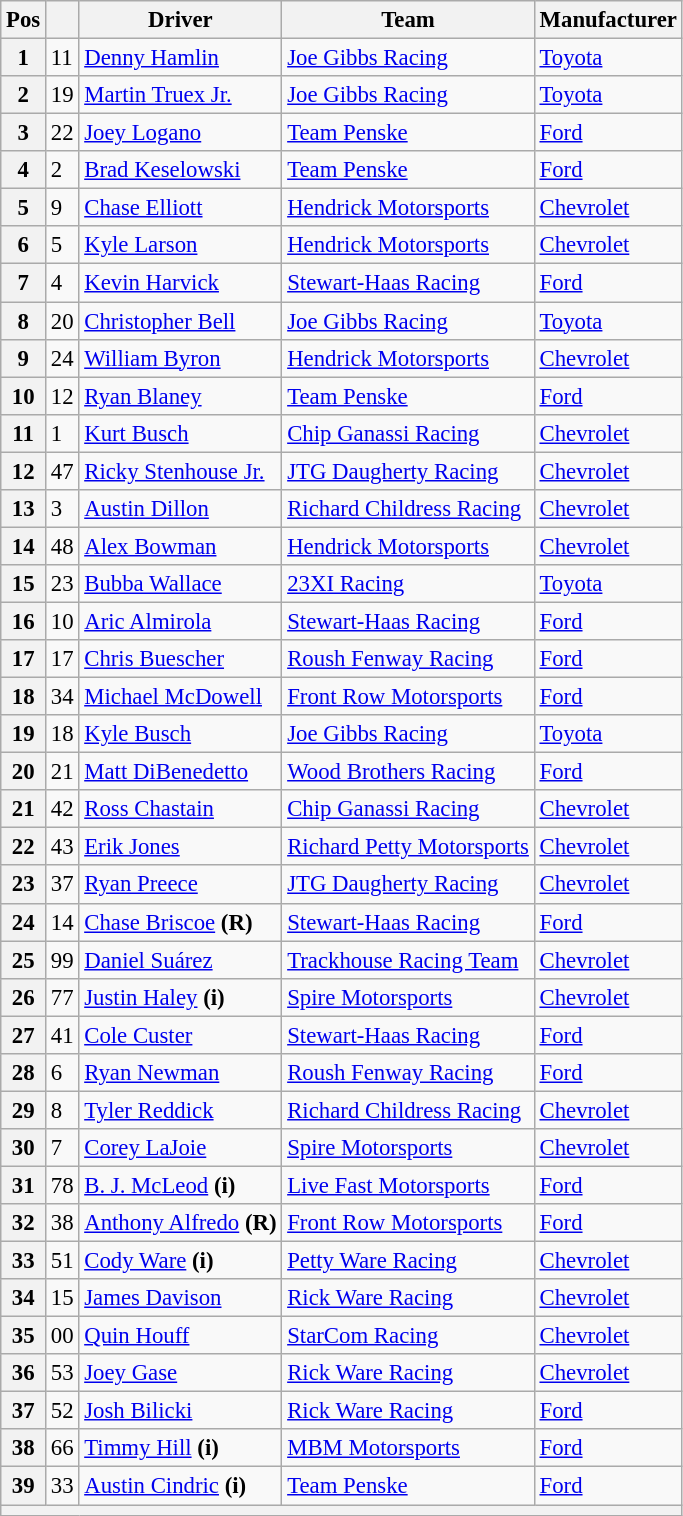<table class="wikitable" style="font-size:95%">
<tr>
<th>Pos</th>
<th></th>
<th>Driver</th>
<th>Team</th>
<th>Manufacturer</th>
</tr>
<tr>
<th>1</th>
<td>11</td>
<td><a href='#'>Denny Hamlin</a></td>
<td><a href='#'>Joe Gibbs Racing</a></td>
<td><a href='#'>Toyota</a></td>
</tr>
<tr>
<th>2</th>
<td>19</td>
<td><a href='#'>Martin Truex Jr.</a></td>
<td><a href='#'>Joe Gibbs Racing</a></td>
<td><a href='#'>Toyota</a></td>
</tr>
<tr>
<th>3</th>
<td>22</td>
<td><a href='#'>Joey Logano</a></td>
<td><a href='#'>Team Penske</a></td>
<td><a href='#'>Ford</a></td>
</tr>
<tr>
<th>4</th>
<td>2</td>
<td><a href='#'>Brad Keselowski</a></td>
<td><a href='#'>Team Penske</a></td>
<td><a href='#'>Ford</a></td>
</tr>
<tr>
<th>5</th>
<td>9</td>
<td><a href='#'>Chase Elliott</a></td>
<td><a href='#'>Hendrick Motorsports</a></td>
<td><a href='#'>Chevrolet</a></td>
</tr>
<tr>
<th>6</th>
<td>5</td>
<td><a href='#'>Kyle Larson</a></td>
<td><a href='#'>Hendrick Motorsports</a></td>
<td><a href='#'>Chevrolet</a></td>
</tr>
<tr>
<th>7</th>
<td>4</td>
<td><a href='#'>Kevin Harvick</a></td>
<td><a href='#'>Stewart-Haas Racing</a></td>
<td><a href='#'>Ford</a></td>
</tr>
<tr>
<th>8</th>
<td>20</td>
<td><a href='#'>Christopher Bell</a></td>
<td><a href='#'>Joe Gibbs Racing</a></td>
<td><a href='#'>Toyota</a></td>
</tr>
<tr>
<th>9</th>
<td>24</td>
<td><a href='#'>William Byron</a></td>
<td><a href='#'>Hendrick Motorsports</a></td>
<td><a href='#'>Chevrolet</a></td>
</tr>
<tr>
<th>10</th>
<td>12</td>
<td><a href='#'>Ryan Blaney</a></td>
<td><a href='#'>Team Penske</a></td>
<td><a href='#'>Ford</a></td>
</tr>
<tr>
<th>11</th>
<td>1</td>
<td><a href='#'>Kurt Busch</a></td>
<td><a href='#'>Chip Ganassi Racing</a></td>
<td><a href='#'>Chevrolet</a></td>
</tr>
<tr>
<th>12</th>
<td>47</td>
<td><a href='#'>Ricky Stenhouse Jr.</a></td>
<td><a href='#'>JTG Daugherty Racing</a></td>
<td><a href='#'>Chevrolet</a></td>
</tr>
<tr>
<th>13</th>
<td>3</td>
<td><a href='#'>Austin Dillon</a></td>
<td><a href='#'>Richard Childress Racing</a></td>
<td><a href='#'>Chevrolet</a></td>
</tr>
<tr>
<th>14</th>
<td>48</td>
<td><a href='#'>Alex Bowman</a></td>
<td><a href='#'>Hendrick Motorsports</a></td>
<td><a href='#'>Chevrolet</a></td>
</tr>
<tr>
<th>15</th>
<td>23</td>
<td><a href='#'>Bubba Wallace</a></td>
<td><a href='#'>23XI Racing</a></td>
<td><a href='#'>Toyota</a></td>
</tr>
<tr>
<th>16</th>
<td>10</td>
<td><a href='#'>Aric Almirola</a></td>
<td><a href='#'>Stewart-Haas Racing</a></td>
<td><a href='#'>Ford</a></td>
</tr>
<tr>
<th>17</th>
<td>17</td>
<td><a href='#'>Chris Buescher</a></td>
<td><a href='#'>Roush Fenway Racing</a></td>
<td><a href='#'>Ford</a></td>
</tr>
<tr>
<th>18</th>
<td>34</td>
<td><a href='#'>Michael McDowell</a></td>
<td><a href='#'>Front Row Motorsports</a></td>
<td><a href='#'>Ford</a></td>
</tr>
<tr>
<th>19</th>
<td>18</td>
<td><a href='#'>Kyle Busch</a></td>
<td><a href='#'>Joe Gibbs Racing</a></td>
<td><a href='#'>Toyota</a></td>
</tr>
<tr>
<th>20</th>
<td>21</td>
<td><a href='#'>Matt DiBenedetto</a></td>
<td><a href='#'>Wood Brothers Racing</a></td>
<td><a href='#'>Ford</a></td>
</tr>
<tr>
<th>21</th>
<td>42</td>
<td><a href='#'>Ross Chastain</a></td>
<td><a href='#'>Chip Ganassi Racing</a></td>
<td><a href='#'>Chevrolet</a></td>
</tr>
<tr>
<th>22</th>
<td>43</td>
<td><a href='#'>Erik Jones</a></td>
<td><a href='#'>Richard Petty Motorsports</a></td>
<td><a href='#'>Chevrolet</a></td>
</tr>
<tr>
<th>23</th>
<td>37</td>
<td><a href='#'>Ryan Preece</a></td>
<td><a href='#'>JTG Daugherty Racing</a></td>
<td><a href='#'>Chevrolet</a></td>
</tr>
<tr>
<th>24</th>
<td>14</td>
<td><a href='#'>Chase Briscoe</a> <strong>(R)</strong></td>
<td><a href='#'>Stewart-Haas Racing</a></td>
<td><a href='#'>Ford</a></td>
</tr>
<tr>
<th>25</th>
<td>99</td>
<td><a href='#'>Daniel Suárez</a></td>
<td><a href='#'>Trackhouse Racing Team</a></td>
<td><a href='#'>Chevrolet</a></td>
</tr>
<tr>
<th>26</th>
<td>77</td>
<td><a href='#'>Justin Haley</a> <strong>(i)</strong></td>
<td><a href='#'>Spire Motorsports</a></td>
<td><a href='#'>Chevrolet</a></td>
</tr>
<tr>
<th>27</th>
<td>41</td>
<td><a href='#'>Cole Custer</a></td>
<td><a href='#'>Stewart-Haas Racing</a></td>
<td><a href='#'>Ford</a></td>
</tr>
<tr>
<th>28</th>
<td>6</td>
<td><a href='#'>Ryan Newman</a></td>
<td><a href='#'>Roush Fenway Racing</a></td>
<td><a href='#'>Ford</a></td>
</tr>
<tr>
<th>29</th>
<td>8</td>
<td><a href='#'>Tyler Reddick</a></td>
<td><a href='#'>Richard Childress Racing</a></td>
<td><a href='#'>Chevrolet</a></td>
</tr>
<tr>
<th>30</th>
<td>7</td>
<td><a href='#'>Corey LaJoie</a></td>
<td><a href='#'>Spire Motorsports</a></td>
<td><a href='#'>Chevrolet</a></td>
</tr>
<tr>
<th>31</th>
<td>78</td>
<td><a href='#'>B. J. McLeod</a> <strong>(i)</strong></td>
<td><a href='#'>Live Fast Motorsports</a></td>
<td><a href='#'>Ford</a></td>
</tr>
<tr>
<th>32</th>
<td>38</td>
<td><a href='#'>Anthony Alfredo</a> <strong>(R)</strong></td>
<td><a href='#'>Front Row Motorsports</a></td>
<td><a href='#'>Ford</a></td>
</tr>
<tr>
<th>33</th>
<td>51</td>
<td><a href='#'>Cody Ware</a> <strong>(i)</strong></td>
<td><a href='#'>Petty Ware Racing</a></td>
<td><a href='#'>Chevrolet</a></td>
</tr>
<tr>
<th>34</th>
<td>15</td>
<td><a href='#'>James Davison</a></td>
<td><a href='#'>Rick Ware Racing</a></td>
<td><a href='#'>Chevrolet</a></td>
</tr>
<tr>
<th>35</th>
<td>00</td>
<td><a href='#'>Quin Houff</a></td>
<td><a href='#'>StarCom Racing</a></td>
<td><a href='#'>Chevrolet</a></td>
</tr>
<tr>
<th>36</th>
<td>53</td>
<td><a href='#'>Joey Gase</a></td>
<td><a href='#'>Rick Ware Racing</a></td>
<td><a href='#'>Chevrolet</a></td>
</tr>
<tr>
<th>37</th>
<td>52</td>
<td><a href='#'>Josh Bilicki</a></td>
<td><a href='#'>Rick Ware Racing</a></td>
<td><a href='#'>Ford</a></td>
</tr>
<tr>
<th>38</th>
<td>66</td>
<td><a href='#'>Timmy Hill</a> <strong>(i)</strong></td>
<td><a href='#'>MBM Motorsports</a></td>
<td><a href='#'>Ford</a></td>
</tr>
<tr>
<th>39</th>
<td>33</td>
<td><a href='#'>Austin Cindric</a> <strong>(i)</strong></td>
<td><a href='#'>Team Penske</a></td>
<td><a href='#'>Ford</a></td>
</tr>
<tr>
<th colspan="7"></th>
</tr>
</table>
